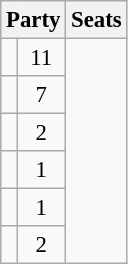<table class="wikitable" style="font-size: 95%;">
<tr>
<th colspan=2>Party</th>
<th>Seats</th>
</tr>
<tr>
<td></td>
<td align="center">11</td>
</tr>
<tr>
<td></td>
<td align="center">7</td>
</tr>
<tr>
<td></td>
<td align="center">2</td>
</tr>
<tr>
<td></td>
<td align="center">1</td>
</tr>
<tr>
<td></td>
<td align="center">1</td>
</tr>
<tr>
<td></td>
<td align="center">2</td>
</tr>
</table>
